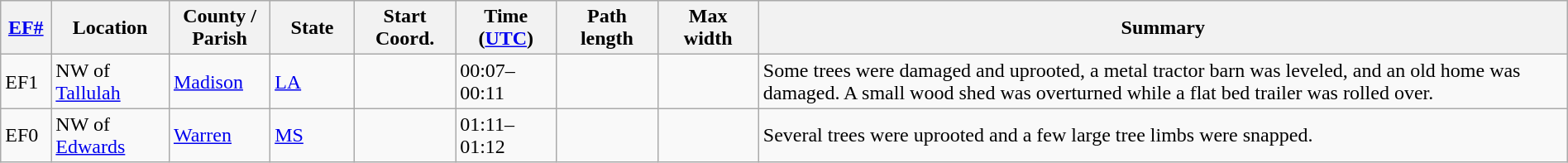<table class="wikitable sortable" style="width:100%;">
<tr>
<th scope="col"  style="width:3%; text-align:center;"><a href='#'>EF#</a></th>
<th scope="col"  style="width:7%; text-align:center;" class="unsortable">Location</th>
<th scope="col"  style="width:6%; text-align:center;" class="unsortable">County / Parish</th>
<th scope="col"  style="width:5%; text-align:center;">State</th>
<th scope="col"  style="width:6%; text-align:center;">Start Coord.</th>
<th scope="col"  style="width:6%; text-align:center;">Time (<a href='#'>UTC</a>)</th>
<th scope="col"  style="width:6%; text-align:center;">Path length</th>
<th scope="col"  style="width:6%; text-align:center;">Max width</th>
<th scope="col" class="unsortable" style="width:48%; text-align:center;">Summary</th>
</tr>
<tr>
<td bgcolor=>EF1</td>
<td>NW of <a href='#'>Tallulah</a></td>
<td><a href='#'>Madison</a></td>
<td><a href='#'>LA</a></td>
<td></td>
<td>00:07–00:11</td>
<td></td>
<td></td>
<td>Some trees were damaged and uprooted, a metal tractor barn was leveled, and an old home was damaged. A small wood shed was overturned while a flat bed trailer was rolled over.</td>
</tr>
<tr>
<td bgcolor=>EF0</td>
<td>NW of <a href='#'>Edwards</a></td>
<td><a href='#'>Warren</a></td>
<td><a href='#'>MS</a></td>
<td></td>
<td>01:11–01:12</td>
<td></td>
<td></td>
<td>Several trees were uprooted and a few large tree limbs were snapped.</td>
</tr>
</table>
